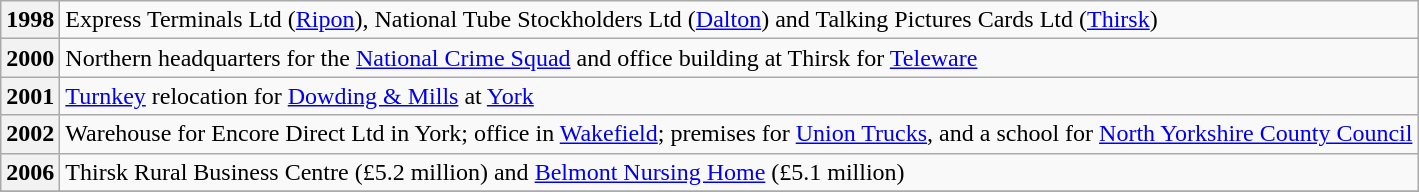<table class="wikitable">
<tr>
<th>1998</th>
<td>Express Terminals Ltd (<a href='#'>Ripon</a>), National Tube Stockholders Ltd (<a href='#'>Dalton</a>) and Talking Pictures Cards Ltd (<a href='#'>Thirsk</a>)</td>
</tr>
<tr>
<th>2000</th>
<td>Northern headquarters for the <a href='#'>National Crime Squad</a> and office building at Thirsk for <a href='#'>Teleware</a></td>
</tr>
<tr>
<th>2001</th>
<td><a href='#'>Turnkey</a> relocation for <a href='#'>Dowding & Mills</a> at <a href='#'>York</a></td>
</tr>
<tr>
<th>2002</th>
<td>Warehouse for Encore Direct Ltd in York; office in <a href='#'>Wakefield</a>; premises for <a href='#'>Union Trucks</a>, and a school for <a href='#'>North Yorkshire County Council</a></td>
</tr>
<tr>
<th>2006</th>
<td>Thirsk Rural Business Centre (£5.2 million) and <a href='#'>Belmont Nursing Home</a> (£5.1 million)</td>
</tr>
<tr>
</tr>
</table>
